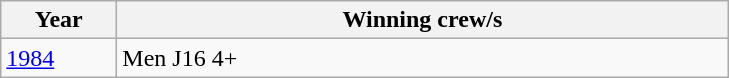<table class="wikitable">
<tr>
<th width=70>Year</th>
<th width=400>Winning crew/s</th>
</tr>
<tr>
<td><a href='#'>1984</a></td>
<td>Men J16 4+ </td>
</tr>
</table>
